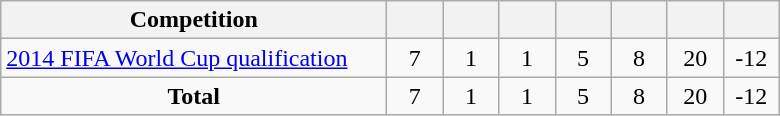<table class="wikitable" style="text-align: center;">
<tr>
<th width=250>Competition</th>
<th width=30></th>
<th width=30></th>
<th width=30></th>
<th width=30></th>
<th width=30></th>
<th width=30></th>
<th width=30></th>
</tr>
<tr>
<td align="left"><a href='#'>2014 FIFA World Cup qualification</a></td>
<td>7</td>
<td>1</td>
<td>1</td>
<td>5</td>
<td>8</td>
<td>20</td>
<td>-12</td>
</tr>
<tr>
<td><strong>Total</strong></td>
<td>7</td>
<td>1</td>
<td>1</td>
<td>5</td>
<td>8</td>
<td>20</td>
<td>-12</td>
</tr>
</table>
